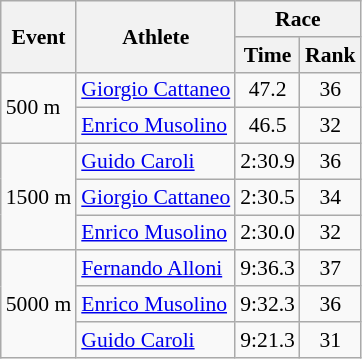<table class="wikitable" border="1" style="font-size:90%">
<tr>
<th rowspan=2>Event</th>
<th rowspan=2>Athlete</th>
<th colspan=2>Race</th>
</tr>
<tr>
<th>Time</th>
<th>Rank</th>
</tr>
<tr>
<td rowspan=2>500 m</td>
<td><a href='#'>Giorgio Cattaneo</a></td>
<td align=center>47.2</td>
<td align=center>36</td>
</tr>
<tr>
<td><a href='#'>Enrico Musolino</a></td>
<td align=center>46.5</td>
<td align=center>32</td>
</tr>
<tr>
<td rowspan=3>1500 m</td>
<td><a href='#'>Guido Caroli</a></td>
<td align=center>2:30.9</td>
<td align=center>36</td>
</tr>
<tr>
<td><a href='#'>Giorgio Cattaneo</a></td>
<td align=center>2:30.5</td>
<td align=center>34</td>
</tr>
<tr>
<td><a href='#'>Enrico Musolino</a></td>
<td align=center>2:30.0</td>
<td align=center>32</td>
</tr>
<tr>
<td rowspan=3>5000 m</td>
<td><a href='#'>Fernando Alloni</a></td>
<td align=center>9:36.3</td>
<td align=center>37</td>
</tr>
<tr>
<td><a href='#'>Enrico Musolino</a></td>
<td align=center>9:32.3</td>
<td align=center>36</td>
</tr>
<tr>
<td><a href='#'>Guido Caroli</a></td>
<td align=center>9:21.3</td>
<td align=center>31</td>
</tr>
</table>
